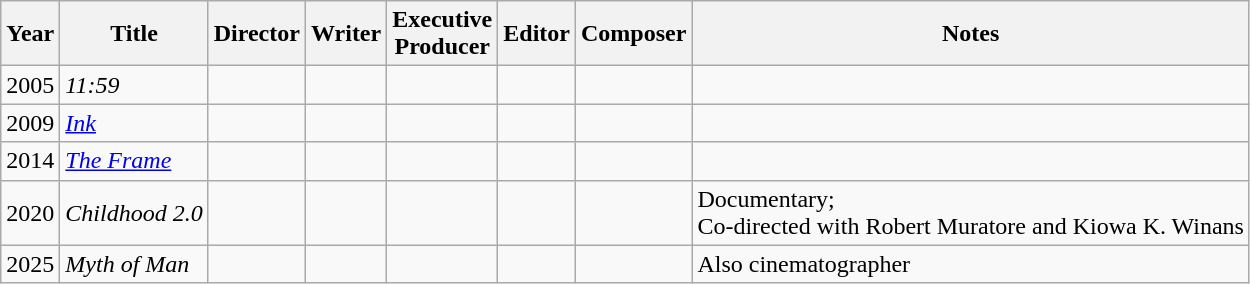<table class="wikitable">
<tr>
<th>Year</th>
<th>Title</th>
<th>Director</th>
<th>Writer</th>
<th>Executive<br>Producer</th>
<th>Editor</th>
<th>Composer</th>
<th>Notes</th>
</tr>
<tr>
<td>2005</td>
<td><em>11:59</em></td>
<td></td>
<td></td>
<td></td>
<td></td>
<td></td>
<td></td>
</tr>
<tr>
<td>2009</td>
<td><em><a href='#'>Ink</a></em></td>
<td></td>
<td></td>
<td></td>
<td></td>
<td></td>
<td></td>
</tr>
<tr>
<td>2014</td>
<td><em><a href='#'>The Frame</a></em></td>
<td></td>
<td></td>
<td></td>
<td></td>
<td></td>
<td></td>
</tr>
<tr>
<td>2020</td>
<td><em>Childhood 2.0</em></td>
<td></td>
<td></td>
<td></td>
<td></td>
<td></td>
<td>Documentary;<br>Co-directed with Robert Muratore and Kiowa K. Winans</td>
</tr>
<tr>
<td>2025</td>
<td><em>Myth of Man</em></td>
<td></td>
<td></td>
<td></td>
<td></td>
<td></td>
<td>Also cinematographer</td>
</tr>
</table>
